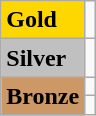<table class="wikitable">
<tr>
<td bgcolor="gold"><strong>Gold</strong></td>
<td></td>
</tr>
<tr>
<td bgcolor="silver"><strong>Silver</strong></td>
<td></td>
</tr>
<tr>
<td rowspan="2" bgcolor="#cc9966"><strong>Bronze</strong></td>
<td></td>
</tr>
<tr>
<td></td>
</tr>
</table>
